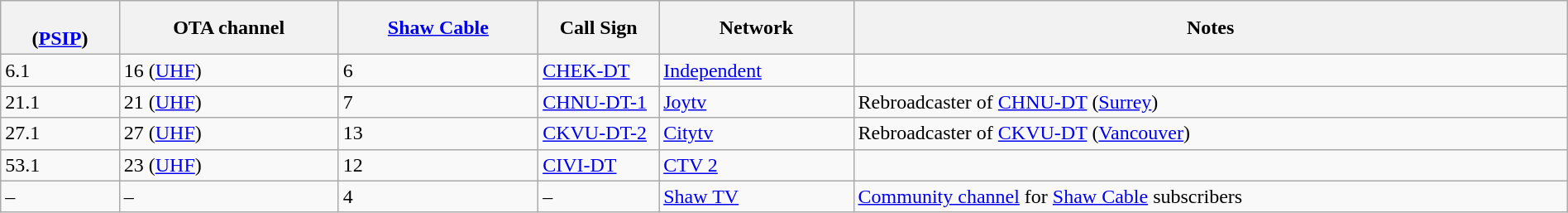<table class="wikitable sortable" width="100%">
<tr>
<th><br>(<a href='#'>PSIP</a>)</th>
<th>OTA channel</th>
<th><a href='#'>Shaw Cable</a></th>
<th scope="col" style="width: 90px;">Call Sign</th>
<th>Network</th>
<th>Notes</th>
</tr>
<tr>
<td>6.1</td>
<td>16 (<a href='#'>UHF</a>)</td>
<td>6</td>
<td><a href='#'>CHEK-DT</a></td>
<td><a href='#'>Independent</a></td>
<td></td>
</tr>
<tr>
<td>21.1</td>
<td>21 (<a href='#'>UHF</a>)</td>
<td>7</td>
<td><a href='#'>CHNU-DT-1</a></td>
<td><a href='#'>Joytv</a></td>
<td>Rebroadcaster of <a href='#'>CHNU-DT</a> (<a href='#'>Surrey</a>)</td>
</tr>
<tr>
<td>27.1</td>
<td>27 (<a href='#'>UHF</a>)</td>
<td>13</td>
<td><a href='#'>CKVU-DT-2</a></td>
<td><a href='#'>Citytv</a></td>
<td>Rebroadcaster of <a href='#'>CKVU-DT</a> (<a href='#'>Vancouver</a>)</td>
</tr>
<tr>
<td>53.1</td>
<td>23 (<a href='#'>UHF</a>)</td>
<td>12</td>
<td><a href='#'>CIVI-DT</a></td>
<td><a href='#'>CTV 2</a></td>
<td></td>
</tr>
<tr>
<td>–</td>
<td>–</td>
<td>4</td>
<td>–</td>
<td><a href='#'>Shaw TV</a></td>
<td><a href='#'>Community channel</a> for <a href='#'>Shaw Cable</a> subscribers</td>
</tr>
</table>
